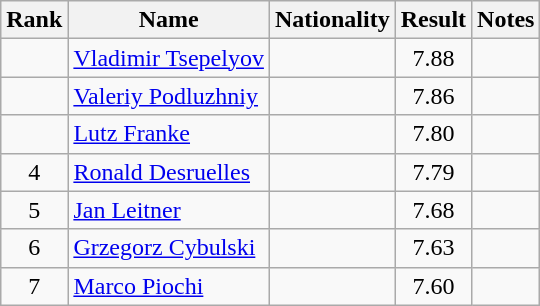<table class="wikitable sortable" style="text-align:center">
<tr>
<th>Rank</th>
<th>Name</th>
<th>Nationality</th>
<th>Result</th>
<th>Notes</th>
</tr>
<tr>
<td></td>
<td align="left"><a href='#'>Vladimir Tsepelyov</a></td>
<td align=left></td>
<td>7.88</td>
<td></td>
</tr>
<tr>
<td></td>
<td align="left"><a href='#'>Valeriy Podluzhniy</a></td>
<td align=left></td>
<td>7.86</td>
<td></td>
</tr>
<tr>
<td></td>
<td align="left"><a href='#'>Lutz Franke</a></td>
<td align=left></td>
<td>7.80</td>
<td></td>
</tr>
<tr>
<td>4</td>
<td align="left"><a href='#'>Ronald Desruelles</a></td>
<td align=left></td>
<td>7.79</td>
<td></td>
</tr>
<tr>
<td>5</td>
<td align="left"><a href='#'>Jan Leitner</a></td>
<td align=left></td>
<td>7.68</td>
<td></td>
</tr>
<tr>
<td>6</td>
<td align="left"><a href='#'>Grzegorz Cybulski</a></td>
<td align=left></td>
<td>7.63</td>
<td></td>
</tr>
<tr>
<td>7</td>
<td align="left"><a href='#'>Marco Piochi</a></td>
<td align=left></td>
<td>7.60</td>
<td></td>
</tr>
</table>
